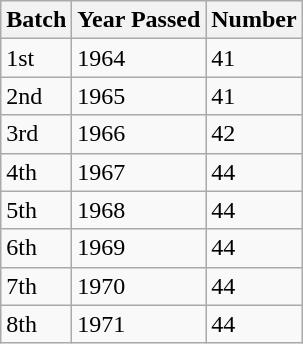<table class="wikitable">
<tr>
<th>Batch</th>
<th>Year Passed</th>
<th>Number</th>
</tr>
<tr>
<td>1st</td>
<td>1964</td>
<td>41</td>
</tr>
<tr>
<td>2nd</td>
<td>1965</td>
<td>41</td>
</tr>
<tr>
<td>3rd</td>
<td>1966</td>
<td>42</td>
</tr>
<tr>
<td>4th</td>
<td>1967</td>
<td>44</td>
</tr>
<tr>
<td>5th</td>
<td>1968</td>
<td>44</td>
</tr>
<tr>
<td>6th</td>
<td>1969</td>
<td>44</td>
</tr>
<tr>
<td>7th</td>
<td>1970</td>
<td>44</td>
</tr>
<tr>
<td>8th</td>
<td>1971</td>
<td>44</td>
</tr>
</table>
